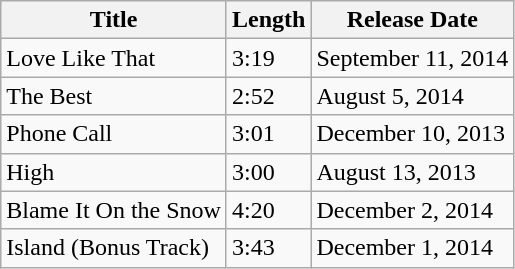<table class="wikitable">
<tr>
<th>Title</th>
<th>Length</th>
<th>Release Date</th>
</tr>
<tr>
<td>Love Like That</td>
<td>3:19</td>
<td>September 11, 2014</td>
</tr>
<tr>
<td>The Best</td>
<td>2:52</td>
<td>August 5, 2014</td>
</tr>
<tr>
<td>Phone Call</td>
<td>3:01</td>
<td>December 10, 2013</td>
</tr>
<tr>
<td>High</td>
<td>3:00</td>
<td>August 13, 2013</td>
</tr>
<tr>
<td>Blame It On the Snow</td>
<td>4:20</td>
<td>December 2, 2014</td>
</tr>
<tr>
<td>Island (Bonus Track)</td>
<td>3:43</td>
<td>December 1, 2014</td>
</tr>
</table>
